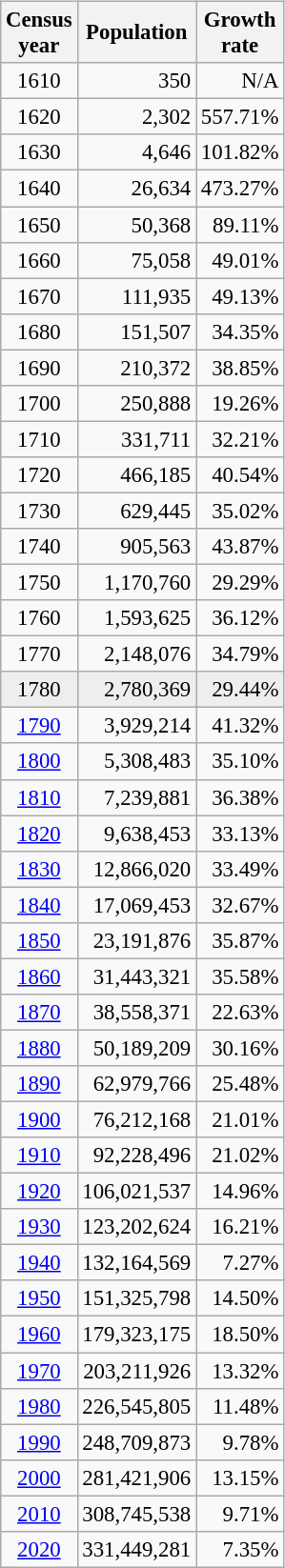<table class="wikitable" style="float:left; font-size:95%; text-align:right;">
<tr style="text-align:center;">
<th>Census<br>year</th>
<th>Population</th>
<th>Growth<br>rate</th>
</tr>
<tr>
<td style="text-align:center;">1610</td>
<td>350</td>
<td>N/A</td>
</tr>
<tr>
<td style="text-align:center;">1620</td>
<td>2,302</td>
<td>557.71%</td>
</tr>
<tr>
<td style="text-align:center;">1630</td>
<td>4,646</td>
<td>101.82%</td>
</tr>
<tr>
<td style="text-align:center;">1640</td>
<td>26,634</td>
<td>473.27%</td>
</tr>
<tr>
<td style="text-align:center;">1650</td>
<td>50,368</td>
<td>89.11%</td>
</tr>
<tr>
<td style="text-align:center;">1660</td>
<td>75,058</td>
<td>49.01%</td>
</tr>
<tr>
<td style="text-align:center;">1670</td>
<td>111,935</td>
<td>49.13%</td>
</tr>
<tr>
<td style="text-align:center;">1680</td>
<td>151,507</td>
<td>34.35%</td>
</tr>
<tr>
<td style="text-align:center;">1690</td>
<td>210,372</td>
<td>38.85%</td>
</tr>
<tr>
<td style="text-align:center;">1700</td>
<td>250,888</td>
<td>19.26%</td>
</tr>
<tr>
<td style="text-align:center;">1710</td>
<td>331,711</td>
<td>32.21%</td>
</tr>
<tr>
<td style="text-align:center;">1720</td>
<td>466,185</td>
<td>40.54%</td>
</tr>
<tr>
<td style="text-align:center;">1730</td>
<td>629,445</td>
<td>35.02%</td>
</tr>
<tr>
<td style="text-align:center;">1740</td>
<td>905,563</td>
<td>43.87%</td>
</tr>
<tr>
<td style="text-align:center;">1750</td>
<td>1,170,760</td>
<td>29.29%</td>
</tr>
<tr>
<td style="text-align:center;">1760</td>
<td>1,593,625</td>
<td>36.12%</td>
</tr>
<tr>
<td style="text-align:center;">1770</td>
<td>2,148,076</td>
<td>34.79%</td>
</tr>
<tr style="background:#eee;">
<td style="text-align:center;">1780</td>
<td>2,780,369</td>
<td>29.44%</td>
</tr>
<tr>
<td style="text-align:center;"><a href='#'>1790</a></td>
<td>3,929,214</td>
<td>41.32%</td>
</tr>
<tr>
<td style="text-align:center;"><a href='#'>1800</a></td>
<td>5,308,483</td>
<td>35.10%</td>
</tr>
<tr>
<td style="text-align:center;"><a href='#'>1810</a></td>
<td>7,239,881</td>
<td>36.38%</td>
</tr>
<tr>
<td style="text-align:center;"><a href='#'>1820</a></td>
<td>9,638,453</td>
<td>33.13%</td>
</tr>
<tr>
<td style="text-align:center;"><a href='#'>1830</a></td>
<td>12,866,020</td>
<td>33.49%</td>
</tr>
<tr>
<td style="text-align:center;"><a href='#'>1840</a></td>
<td>17,069,453</td>
<td>32.67%</td>
</tr>
<tr>
<td style="text-align:center;"><a href='#'>1850</a></td>
<td>23,191,876</td>
<td>35.87%</td>
</tr>
<tr>
<td style="text-align:center;"><a href='#'>1860</a></td>
<td>31,443,321</td>
<td>35.58%</td>
</tr>
<tr>
<td style="text-align:center;"><a href='#'>1870</a></td>
<td>38,558,371</td>
<td>22.63%</td>
</tr>
<tr>
<td style="text-align:center;"><a href='#'>1880</a></td>
<td>50,189,209</td>
<td>30.16%</td>
</tr>
<tr>
<td style="text-align:center;"><a href='#'>1890</a></td>
<td>62,979,766</td>
<td>25.48%</td>
</tr>
<tr>
<td style="text-align:center;"><a href='#'>1900</a></td>
<td>76,212,168</td>
<td>21.01%</td>
</tr>
<tr>
<td style="text-align:center;"><a href='#'>1910</a></td>
<td>92,228,496</td>
<td>21.02%</td>
</tr>
<tr>
<td style="text-align:center;"><a href='#'>1920</a></td>
<td>106,021,537</td>
<td>14.96%</td>
</tr>
<tr>
<td style="text-align:center;"><a href='#'>1930</a></td>
<td>123,202,624</td>
<td>16.21%</td>
</tr>
<tr>
<td style="text-align:center;"><a href='#'>1940</a></td>
<td>132,164,569</td>
<td>7.27%</td>
</tr>
<tr>
<td style="text-align:center;"><a href='#'>1950</a></td>
<td>151,325,798</td>
<td>14.50%</td>
</tr>
<tr>
<td style="text-align:center;"><a href='#'>1960</a></td>
<td>179,323,175</td>
<td>18.50%</td>
</tr>
<tr>
<td style="text-align:center;"><a href='#'>1970</a></td>
<td>203,211,926</td>
<td>13.32%</td>
</tr>
<tr>
<td style="text-align:center;"><a href='#'>1980</a></td>
<td>226,545,805</td>
<td>11.48%</td>
</tr>
<tr>
<td style="text-align:center;"><a href='#'>1990</a></td>
<td>248,709,873</td>
<td>9.78%</td>
</tr>
<tr>
<td style="text-align:center;"><a href='#'>2000</a></td>
<td>281,421,906</td>
<td>13.15%</td>
</tr>
<tr>
<td style="text-align:center;"><a href='#'>2010</a></td>
<td>308,745,538</td>
<td>9.71%</td>
</tr>
<tr>
<td style="text-align:center;"><a href='#'>2020</a></td>
<td>331,449,281</td>
<td>7.35%</td>
</tr>
</table>
